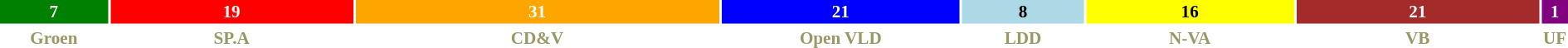<table style="width:100%; font-size:88%; text-align:center;">
<tr style="font-weight:bold">
<td style="background:green; width:6.77%; color:white">7</td>
<td style="background:red; width:15.27%; color:white">19</td>
<td style="background:orange; width:22.86%; color:white">31</td>
<td style="background:blue; width:14.99%; color:white">21</td>
<td style="background:lightblue; width:7.62%; color:black">8</td>
<td style="background:yellow; width:13.06%; color:black">16</td>
<td style="background:brown; width:15.28%; color:white">21</td>
<td style="background:purple; width:1.15%; color:white">1</td>
</tr>
<tr style="font-weight:bold; color:#996;">
<td>Groen</td>
<td>SP.A</td>
<td>CD&V</td>
<td>Open VLD</td>
<td>LDD</td>
<td>N-VA</td>
<td>VB</td>
<td>UF</td>
</tr>
</table>
